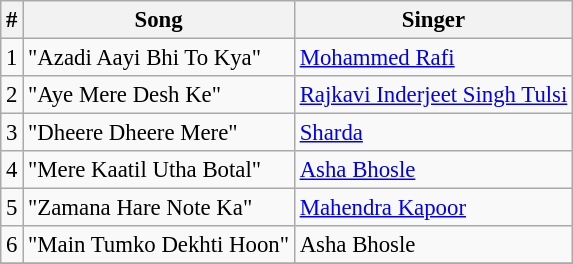<table class="wikitable" style="font-size:95%;">
<tr>
<th>#</th>
<th>Song</th>
<th>Singer</th>
</tr>
<tr>
<td>1</td>
<td>"Azadi Aayi Bhi To Kya"</td>
<td><a href='#'>Mohammed Rafi</a></td>
</tr>
<tr>
<td>2</td>
<td>"Aye Mere Desh Ke"</td>
<td><a href='#'>Rajkavi Inderjeet Singh Tulsi</a></td>
</tr>
<tr>
<td>3</td>
<td>"Dheere Dheere Mere"</td>
<td><a href='#'>Sharda</a></td>
</tr>
<tr>
<td>4</td>
<td>"Mere Kaatil Utha Botal"</td>
<td><a href='#'>Asha Bhosle</a></td>
</tr>
<tr>
<td>5</td>
<td>"Zamana Hare Note Ka"</td>
<td><a href='#'>Mahendra Kapoor</a></td>
</tr>
<tr>
<td>6</td>
<td>"Main Tumko Dekhti Hoon"</td>
<td>Asha Bhosle</td>
</tr>
<tr>
</tr>
</table>
